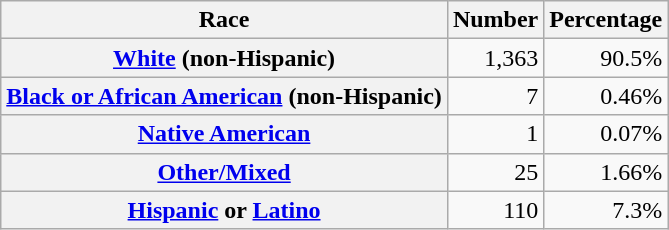<table class="wikitable" style="text-align:right">
<tr>
<th scope="col">Race</th>
<th scope="col">Number</th>
<th scope="col">Percentage</th>
</tr>
<tr>
<th scope="row"><a href='#'>White</a> (non-Hispanic)</th>
<td>1,363</td>
<td>90.5%</td>
</tr>
<tr>
<th scope="row"><a href='#'>Black or African American</a> (non-Hispanic)</th>
<td>7</td>
<td>0.46%</td>
</tr>
<tr>
<th scope="row"><a href='#'>Native American</a></th>
<td>1</td>
<td>0.07%</td>
</tr>
<tr>
<th scope="row"><a href='#'>Other/Mixed</a></th>
<td>25</td>
<td>1.66%</td>
</tr>
<tr>
<th scope="row"><a href='#'>Hispanic</a> or <a href='#'>Latino</a></th>
<td>110</td>
<td>7.3%</td>
</tr>
</table>
